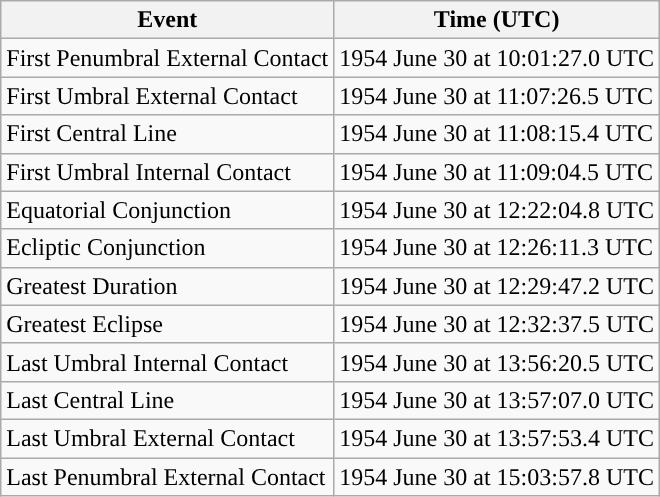<table class="wikitable">
<tr>
<th>Event</th>
<th>Time (UTC)</th>
</tr>
<tr>
<td>First Penumbral External Contact</td>
<td>1954 June 30 at 10:01:27.0 UTC</td>
</tr>
<tr>
<td>First Umbral External Contact</td>
<td>1954 June 30 at 11:07:26.5 UTC</td>
</tr>
<tr>
<td>First Central Line</td>
<td>1954 June 30 at 11:08:15.4 UTC</td>
</tr>
<tr>
<td>First Umbral Internal Contact</td>
<td>1954 June 30 at 11:09:04.5 UTC</td>
</tr>
<tr>
<td>Equatorial Conjunction</td>
<td>1954 June 30 at 12:22:04.8 UTC</td>
</tr>
<tr>
<td>Ecliptic Conjunction</td>
<td>1954 June 30 at 12:26:11.3 UTC</td>
</tr>
<tr>
<td>Greatest Duration</td>
<td>1954 June 30 at 12:29:47.2 UTC</td>
</tr>
<tr>
<td>Greatest Eclipse</td>
<td>1954 June 30 at 12:32:37.5 UTC</td>
</tr>
<tr>
<td>Last Umbral Internal Contact</td>
<td>1954 June 30 at 13:56:20.5 UTC</td>
</tr>
<tr>
<td>Last Central Line</td>
<td>1954 June 30 at 13:57:07.0 UTC</td>
</tr>
<tr>
<td>Last Umbral External Contact</td>
<td>1954 June 30 at 13:57:53.4 UTC</td>
</tr>
<tr>
<td>Last Penumbral External Contact</td>
<td>1954 June 30 at 15:03:57.8 UTC</td>
</tr>
</table>
